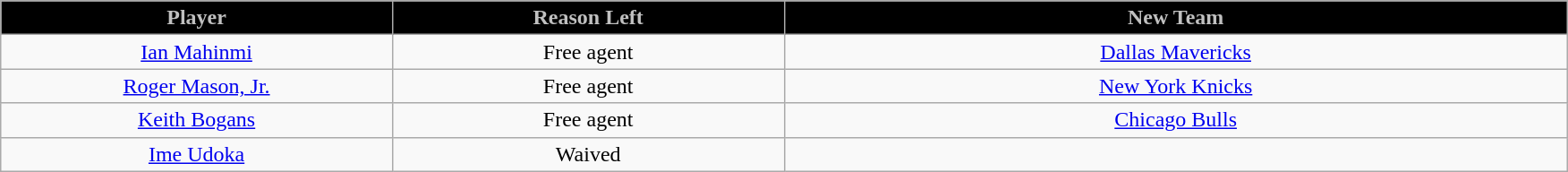<table class="wikitable sortable sortable">
<tr>
<th style="background:black; color:#C0C0C0" width="10%">Player</th>
<th style="background:black; color:#C0C0C0" width="10%">Reason Left</th>
<th style="background:black; color:#C0C0C0" width="20%">New Team</th>
</tr>
<tr style="text-align: center">
<td><a href='#'>Ian Mahinmi</a></td>
<td>Free agent</td>
<td><a href='#'>Dallas Mavericks</a></td>
</tr>
<tr style="text-align: center">
<td><a href='#'>Roger Mason, Jr.</a></td>
<td>Free agent</td>
<td><a href='#'>New York Knicks</a></td>
</tr>
<tr style="text-align: center">
<td><a href='#'>Keith Bogans</a></td>
<td>Free agent</td>
<td><a href='#'>Chicago Bulls</a></td>
</tr>
<tr style="text-align: center">
<td><a href='#'>Ime Udoka</a></td>
<td>Waived</td>
<td></td>
</tr>
</table>
